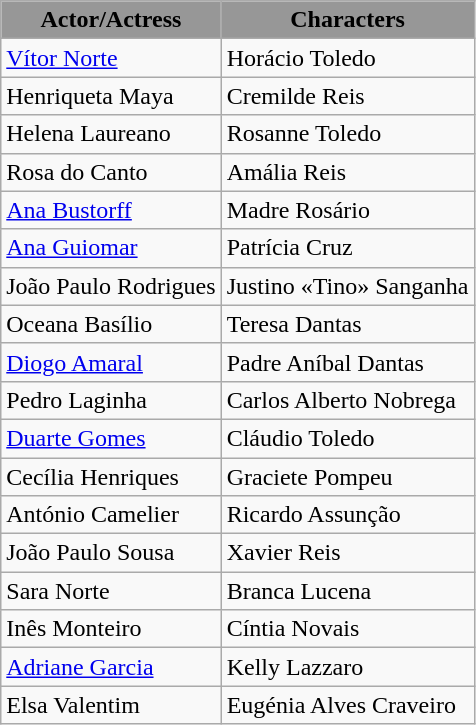<table class="wikitable sortable">
<tr>
<th style="background:#979797;">Actor/Actress</th>
<th style="background:#979797;">Characters</th>
</tr>
<tr>
<td><a href='#'>Vítor Norte</a></td>
<td>Horácio Toledo</td>
</tr>
<tr>
<td>Henriqueta Maya</td>
<td>Cremilde Reis</td>
</tr>
<tr>
<td>Helena Laureano</td>
<td>Rosanne Toledo</td>
</tr>
<tr>
<td>Rosa do Canto</td>
<td>Amália Reis</td>
</tr>
<tr>
<td><a href='#'>Ana Bustorff</a></td>
<td>Madre Rosário</td>
</tr>
<tr>
<td><a href='#'>Ana Guiomar</a></td>
<td>Patrícia Cruz</td>
</tr>
<tr>
<td>João Paulo Rodrigues</td>
<td>Justino «Tino» Sanganha</td>
</tr>
<tr>
<td>Oceana Basílio</td>
<td>Teresa Dantas</td>
</tr>
<tr>
<td><a href='#'>Diogo Amaral</a></td>
<td>Padre Aníbal Dantas</td>
</tr>
<tr>
<td>Pedro Laginha</td>
<td>Carlos Alberto Nobrega</td>
</tr>
<tr>
<td><a href='#'>Duarte Gomes</a></td>
<td>Cláudio Toledo</td>
</tr>
<tr>
<td>Cecília Henriques</td>
<td>Graciete Pompeu</td>
</tr>
<tr>
<td>António Camelier</td>
<td>Ricardo Assunção</td>
</tr>
<tr>
<td>João Paulo Sousa</td>
<td>Xavier Reis</td>
</tr>
<tr>
<td>Sara Norte</td>
<td>Branca Lucena</td>
</tr>
<tr>
<td>Inês Monteiro</td>
<td>Cíntia Novais</td>
</tr>
<tr>
<td><a href='#'>Adriane Garcia</a></td>
<td>Kelly Lazzaro</td>
</tr>
<tr>
<td>Elsa Valentim</td>
<td>Eugénia Alves Craveiro</td>
</tr>
</table>
